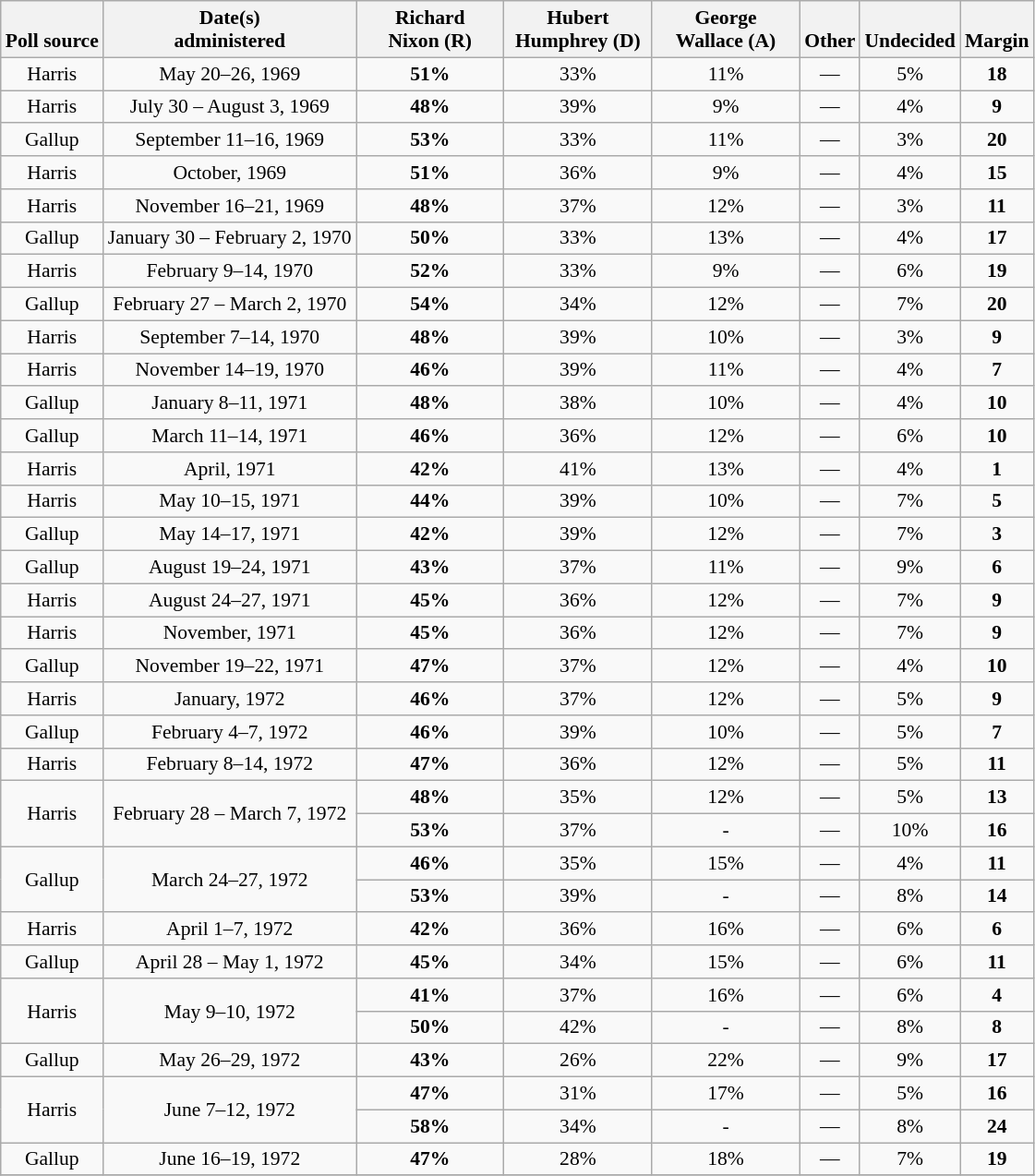<table class="wikitable sortable" style="text-align:center;font-size:90%;line-height:17px">
<tr valign= bottom>
<th>Poll source</th>
<th>Date(s)<br>administered</th>
<th class="unsortable" style="width:100px;">Richard<br>Nixon (R)</th>
<th class="unsortable" style="width:100px;">Hubert<br>Humphrey (D)</th>
<th class="unsortable" style="width:100px;">George<br>Wallace (A) </th>
<th class="unsortable">Other</th>
<th class="unsortable">Undecided</th>
<th>Margin</th>
</tr>
<tr>
<td align="center">Harris</td>
<td>May 20–26, 1969</td>
<td><strong>51%</strong></td>
<td align="center">33%</td>
<td align="center">11%</td>
<td align="center">—</td>
<td align="center">5%</td>
<td><strong>18</strong></td>
</tr>
<tr>
<td align="center">Harris</td>
<td>July 30 – August 3, 1969</td>
<td><strong>48%</strong></td>
<td align="center">39%</td>
<td align="center">9%</td>
<td align="center">—</td>
<td align="center">4%</td>
<td><strong>9</strong></td>
</tr>
<tr>
<td align="center">Gallup</td>
<td>September 11–16, 1969</td>
<td><strong>53%</strong></td>
<td align="center">33%</td>
<td align="center">11%</td>
<td align="center">—</td>
<td align="center">3%</td>
<td><strong>20</strong></td>
</tr>
<tr>
<td align="center">Harris</td>
<td>October, 1969</td>
<td><strong>51%</strong></td>
<td align="center">36%</td>
<td align="center">9%</td>
<td align="center">—</td>
<td align="center">4%</td>
<td><strong>15</strong></td>
</tr>
<tr>
<td align="center">Harris</td>
<td>November 16–21, 1969</td>
<td><strong>48%</strong></td>
<td align="center">37%</td>
<td align="center">12%</td>
<td align="center">—</td>
<td align="center">3%</td>
<td><strong>11</strong></td>
</tr>
<tr>
<td align="center">Gallup</td>
<td>January 30 – February 2, 1970</td>
<td><strong>50%</strong></td>
<td align="center">33%</td>
<td align="center">13%</td>
<td align="center">—</td>
<td align="center">4%</td>
<td><strong>17</strong></td>
</tr>
<tr>
<td align="center">Harris</td>
<td>February 9–14, 1970</td>
<td><strong>52%</strong></td>
<td align="center">33%</td>
<td align="center">9%</td>
<td align="center">—</td>
<td align="center">6%</td>
<td><strong>19</strong></td>
</tr>
<tr>
<td align="center">Gallup</td>
<td>February 27 – March 2, 1970</td>
<td><strong>54%</strong></td>
<td align="center">34%</td>
<td align="center">12%</td>
<td align="center">—</td>
<td align="center">7%</td>
<td><strong>20</strong></td>
</tr>
<tr>
<td align="center">Harris</td>
<td>September 7–14, 1970</td>
<td><strong>48%</strong></td>
<td align="center">39%</td>
<td align="center">10%</td>
<td align="center">—</td>
<td align="center">3%</td>
<td><strong>9</strong></td>
</tr>
<tr>
<td align="center">Harris</td>
<td>November 14–19, 1970</td>
<td><strong>46%</strong></td>
<td align="center">39%</td>
<td align="center">11%</td>
<td align="center">—</td>
<td align="center">4%</td>
<td><strong>7</strong></td>
</tr>
<tr>
<td align="center">Gallup</td>
<td>January 8–11, 1971</td>
<td><strong>48%</strong></td>
<td align="center">38%</td>
<td align="center">10%</td>
<td align="center">—</td>
<td align="center">4%</td>
<td><strong>10</strong></td>
</tr>
<tr>
<td align="center">Gallup</td>
<td>March 11–14, 1971</td>
<td><strong>46%</strong></td>
<td align="center">36%</td>
<td align="center">12%</td>
<td align="center">—</td>
<td align="center">6%</td>
<td><strong>10</strong></td>
</tr>
<tr>
<td align="center">Harris</td>
<td>April, 1971</td>
<td><strong>42%</strong></td>
<td align="center">41%</td>
<td align="center">13%</td>
<td align="center">—</td>
<td align="center">4%</td>
<td><strong>1</strong></td>
</tr>
<tr>
<td align="center">Harris</td>
<td>May 10–15, 1971</td>
<td><strong>44%</strong></td>
<td align="center">39%</td>
<td align="center">10%</td>
<td align="center">—</td>
<td align="center">7%</td>
<td><strong>5</strong></td>
</tr>
<tr>
<td align="center">Gallup</td>
<td>May 14–17, 1971</td>
<td><strong>42%</strong></td>
<td align="center">39%</td>
<td align="center">12%</td>
<td align="center">—</td>
<td align="center">7%</td>
<td><strong>3</strong></td>
</tr>
<tr>
<td align="center">Gallup</td>
<td>August 19–24, 1971</td>
<td><strong>43%</strong></td>
<td align="center">37%</td>
<td align="center">11%</td>
<td align="center">—</td>
<td align="center">9%</td>
<td><strong>6</strong></td>
</tr>
<tr>
<td align="center">Harris</td>
<td>August 24–27, 1971</td>
<td><strong>45%</strong></td>
<td align="center">36%</td>
<td align="center">12%</td>
<td align="center">—</td>
<td align="center">7%</td>
<td><strong>9</strong></td>
</tr>
<tr>
<td align="center">Harris</td>
<td>November, 1971</td>
<td><strong>45%</strong></td>
<td align="center">36%</td>
<td align="center">12%</td>
<td align="center">—</td>
<td align="center">7%</td>
<td><strong>9</strong></td>
</tr>
<tr>
<td align="center">Gallup</td>
<td>November 19–22, 1971</td>
<td><strong>47%</strong></td>
<td align="center">37%</td>
<td align="center">12%</td>
<td align="center">—</td>
<td align="center">4%</td>
<td><strong>10</strong></td>
</tr>
<tr>
<td align="center">Harris</td>
<td>January, 1972</td>
<td><strong>46%</strong></td>
<td align="center">37%</td>
<td align="center">12%</td>
<td align="center">—</td>
<td align="center">5%</td>
<td><strong>9</strong></td>
</tr>
<tr>
<td align="center">Gallup</td>
<td>February 4–7, 1972</td>
<td><strong>46%</strong></td>
<td align="center">39%</td>
<td align="center">10%</td>
<td align="center">—</td>
<td align="center">5%</td>
<td><strong>7</strong></td>
</tr>
<tr>
<td align="center">Harris</td>
<td>February 8–14, 1972</td>
<td><strong>47%</strong></td>
<td align="center">36%</td>
<td align="center">12%</td>
<td align="center">—</td>
<td align="center">5%</td>
<td><strong>11</strong></td>
</tr>
<tr>
<td rowspan=2 align="center">Harris</td>
<td rowspan=2>February 28 – March 7, 1972</td>
<td><strong>48%</strong></td>
<td align="center">35%</td>
<td align="center">12%</td>
<td align="center">—</td>
<td align="center">5%</td>
<td><strong>13</strong></td>
</tr>
<tr>
<td><strong>53%</strong></td>
<td align="center">37%</td>
<td align="center">-</td>
<td align="center">—</td>
<td align="center">10%</td>
<td><strong>16</strong></td>
</tr>
<tr>
<td rowspan=2 align="center">Gallup</td>
<td rowspan=2>March 24–27, 1972</td>
<td><strong>46%</strong></td>
<td align="center">35%</td>
<td align="center">15%</td>
<td align="center">—</td>
<td align="center">4%</td>
<td><strong>11</strong></td>
</tr>
<tr>
<td><strong>53%</strong></td>
<td align="center">39%</td>
<td align="center">-</td>
<td align="center">—</td>
<td align="center">8%</td>
<td><strong>14</strong></td>
</tr>
<tr>
<td align="center">Harris</td>
<td>April 1–7, 1972</td>
<td><strong>42%</strong></td>
<td align="center">36%</td>
<td align="center">16%</td>
<td align="center">—</td>
<td align="center">6%</td>
<td><strong>6</strong></td>
</tr>
<tr>
<td align="center">Gallup</td>
<td>April 28 – May 1, 1972</td>
<td><strong>45%</strong></td>
<td align="center">34%</td>
<td align="center">15%</td>
<td align="center">—</td>
<td align="center">6%</td>
<td><strong>11</strong></td>
</tr>
<tr>
<td rowspan=2 align="center">Harris</td>
<td rowspan=2>May 9–10, 1972</td>
<td><strong>41%</strong></td>
<td align="center">37%</td>
<td align="center">16%</td>
<td align="center">—</td>
<td align="center">6%</td>
<td><strong>4</strong></td>
</tr>
<tr>
<td><strong>50%</strong></td>
<td align="center">42%</td>
<td align="center">-</td>
<td align="center">—</td>
<td align="center">8%</td>
<td><strong>8</strong></td>
</tr>
<tr>
<td align="center">Gallup</td>
<td>May 26–29, 1972</td>
<td><strong>43%</strong></td>
<td align="center">26%</td>
<td align="center">22%</td>
<td align="center">—</td>
<td align="center">9%</td>
<td><strong>17</strong></td>
</tr>
<tr>
<td rowspan=2 align="center">Harris</td>
<td rowspan=2>June 7–12, 1972</td>
<td><strong>47%</strong></td>
<td align="center">31%</td>
<td align="center">17%</td>
<td align="center">—</td>
<td align="center">5%</td>
<td><strong>16</strong></td>
</tr>
<tr>
<td><strong>58%</strong></td>
<td align="center">34%</td>
<td align="center">-</td>
<td align="center">—</td>
<td align="center">8%</td>
<td><strong>24</strong></td>
</tr>
<tr>
<td align="center">Gallup</td>
<td>June 16–19, 1972</td>
<td><strong>47%</strong></td>
<td align="center">28%</td>
<td align="center">18%</td>
<td align="center">—</td>
<td align="center">7%</td>
<td><strong>19</strong></td>
</tr>
<tr>
</tr>
</table>
